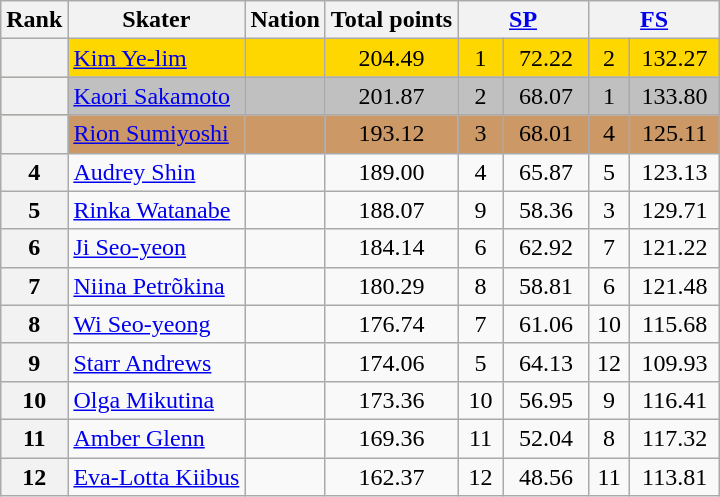<table class="wikitable sortable" style="text-align:left">
<tr>
<th scope="col">Rank</th>
<th scope="col">Skater</th>
<th scope="col">Nation</th>
<th scope="col">Total points</th>
<th scope="col" colspan="2" width="80px"><a href='#'>SP</a></th>
<th scope="col" colspan="2" width="80px"><a href='#'>FS</a></th>
</tr>
<tr bgcolor="gold">
<th scope="row"></th>
<td><a href='#'>Kim Ye-lim</a></td>
<td></td>
<td align="center">204.49</td>
<td align="center">1</td>
<td align="center">72.22</td>
<td align="center">2</td>
<td align="center">132.27</td>
</tr>
<tr bgcolor="silver">
<th scope="row"></th>
<td><a href='#'>Kaori Sakamoto</a></td>
<td></td>
<td align="center">201.87</td>
<td align="center">2</td>
<td align="center">68.07</td>
<td align="center">1</td>
<td align="center">133.80</td>
</tr>
<tr bgcolor="cc9966">
<th scope="row"></th>
<td><a href='#'>Rion Sumiyoshi</a></td>
<td></td>
<td align="center">193.12</td>
<td align="center">3</td>
<td align="center">68.01</td>
<td align="center">4</td>
<td align="center">125.11</td>
</tr>
<tr>
<th scope="row">4</th>
<td><a href='#'>Audrey Shin</a></td>
<td></td>
<td align="center">189.00</td>
<td align="center">4</td>
<td align="center">65.87</td>
<td align="center">5</td>
<td align="center">123.13</td>
</tr>
<tr>
<th scope="row">5</th>
<td><a href='#'>Rinka Watanabe</a></td>
<td></td>
<td align="center">188.07</td>
<td align="center">9</td>
<td align="center">58.36</td>
<td align="center">3</td>
<td align="center">129.71</td>
</tr>
<tr>
<th scope="row">6</th>
<td><a href='#'>Ji Seo-yeon</a></td>
<td></td>
<td align="center">184.14</td>
<td align="center">6</td>
<td align="center">62.92</td>
<td align="center">7</td>
<td align="center">121.22</td>
</tr>
<tr>
<th scope="row">7</th>
<td><a href='#'>Niina Petrõkina</a></td>
<td></td>
<td align="center">180.29</td>
<td align="center">8</td>
<td align="center">58.81</td>
<td align="center">6</td>
<td align="center">121.48</td>
</tr>
<tr>
<th scope="row">8</th>
<td><a href='#'>Wi Seo-yeong</a></td>
<td></td>
<td align="center">176.74</td>
<td align="center">7</td>
<td align="center">61.06</td>
<td align="center">10</td>
<td align="center">115.68</td>
</tr>
<tr>
<th scope="row">9</th>
<td><a href='#'>Starr Andrews</a></td>
<td></td>
<td align="center">174.06</td>
<td align="center">5</td>
<td align="center">64.13</td>
<td align="center">12</td>
<td align="center">109.93</td>
</tr>
<tr>
<th scope="row">10</th>
<td><a href='#'>Olga Mikutina</a></td>
<td></td>
<td align="center">173.36</td>
<td align="center">10</td>
<td align="center">56.95</td>
<td align="center">9</td>
<td align="center">116.41</td>
</tr>
<tr>
<th scope="row">11</th>
<td><a href='#'>Amber Glenn</a></td>
<td></td>
<td align="center">169.36</td>
<td align="center">11</td>
<td align="center">52.04</td>
<td align="center">8</td>
<td align="center">117.32</td>
</tr>
<tr>
<th scope="row">12</th>
<td><a href='#'>Eva-Lotta Kiibus</a></td>
<td></td>
<td align="center">162.37</td>
<td align="center">12</td>
<td align="center">48.56</td>
<td align="center">11</td>
<td align="center">113.81</td>
</tr>
</table>
